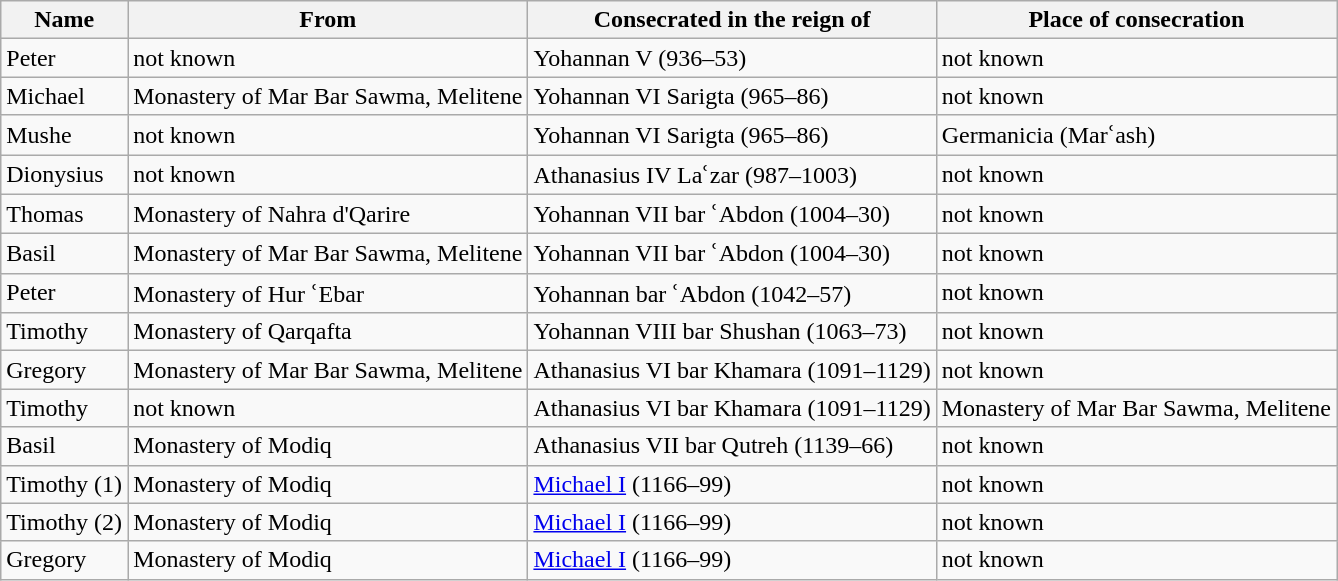<table class="wikitable">
<tr>
<th>Name</th>
<th>From</th>
<th>Consecrated in the reign of</th>
<th>Place of consecration</th>
</tr>
<tr>
<td>Peter</td>
<td>not known</td>
<td>Yohannan V (936–53)</td>
<td>not known</td>
</tr>
<tr>
<td>Michael</td>
<td>Monastery of Mar Bar Sawma, Melitene</td>
<td>Yohannan VI Sarigta (965–86)</td>
<td>not known</td>
</tr>
<tr>
<td>Mushe</td>
<td>not known</td>
<td>Yohannan VI Sarigta (965–86)</td>
<td>Germanicia (Marʿash)</td>
</tr>
<tr>
<td>Dionysius</td>
<td>not known</td>
<td>Athanasius IV Laʿzar (987–1003)</td>
<td>not known</td>
</tr>
<tr>
<td>Thomas</td>
<td>Monastery of Nahra d'Qarire</td>
<td>Yohannan VII bar ʿAbdon (1004–30)</td>
<td>not known</td>
</tr>
<tr>
<td>Basil</td>
<td>Monastery of Mar Bar Sawma, Melitene</td>
<td>Yohannan VII bar ʿAbdon (1004–30)</td>
<td>not known</td>
</tr>
<tr>
<td>Peter</td>
<td>Monastery of Hur ʿEbar</td>
<td>Yohannan bar ʿAbdon (1042–57)</td>
<td>not known</td>
</tr>
<tr>
<td>Timothy</td>
<td>Monastery of Qarqafta</td>
<td>Yohannan VIII bar Shushan (1063–73)</td>
<td>not known</td>
</tr>
<tr>
<td>Gregory</td>
<td>Monastery of Mar Bar Sawma, Melitene</td>
<td>Athanasius VI bar Khamara (1091–1129)</td>
<td>not known</td>
</tr>
<tr>
<td>Timothy</td>
<td>not known</td>
<td>Athanasius VI bar Khamara (1091–1129)</td>
<td>Monastery of Mar Bar Sawma, Melitene</td>
</tr>
<tr>
<td>Basil</td>
<td>Monastery of Modiq</td>
<td>Athanasius VII bar Qutreh (1139–66)</td>
<td>not known</td>
</tr>
<tr>
<td>Timothy (1)</td>
<td>Monastery of Modiq</td>
<td><a href='#'>Michael I</a> (1166–99)</td>
<td>not known</td>
</tr>
<tr>
<td>Timothy (2)</td>
<td>Monastery of Modiq</td>
<td><a href='#'>Michael I</a> (1166–99)</td>
<td>not known</td>
</tr>
<tr>
<td>Gregory</td>
<td>Monastery of Modiq</td>
<td><a href='#'>Michael I</a> (1166–99)</td>
<td>not known</td>
</tr>
</table>
